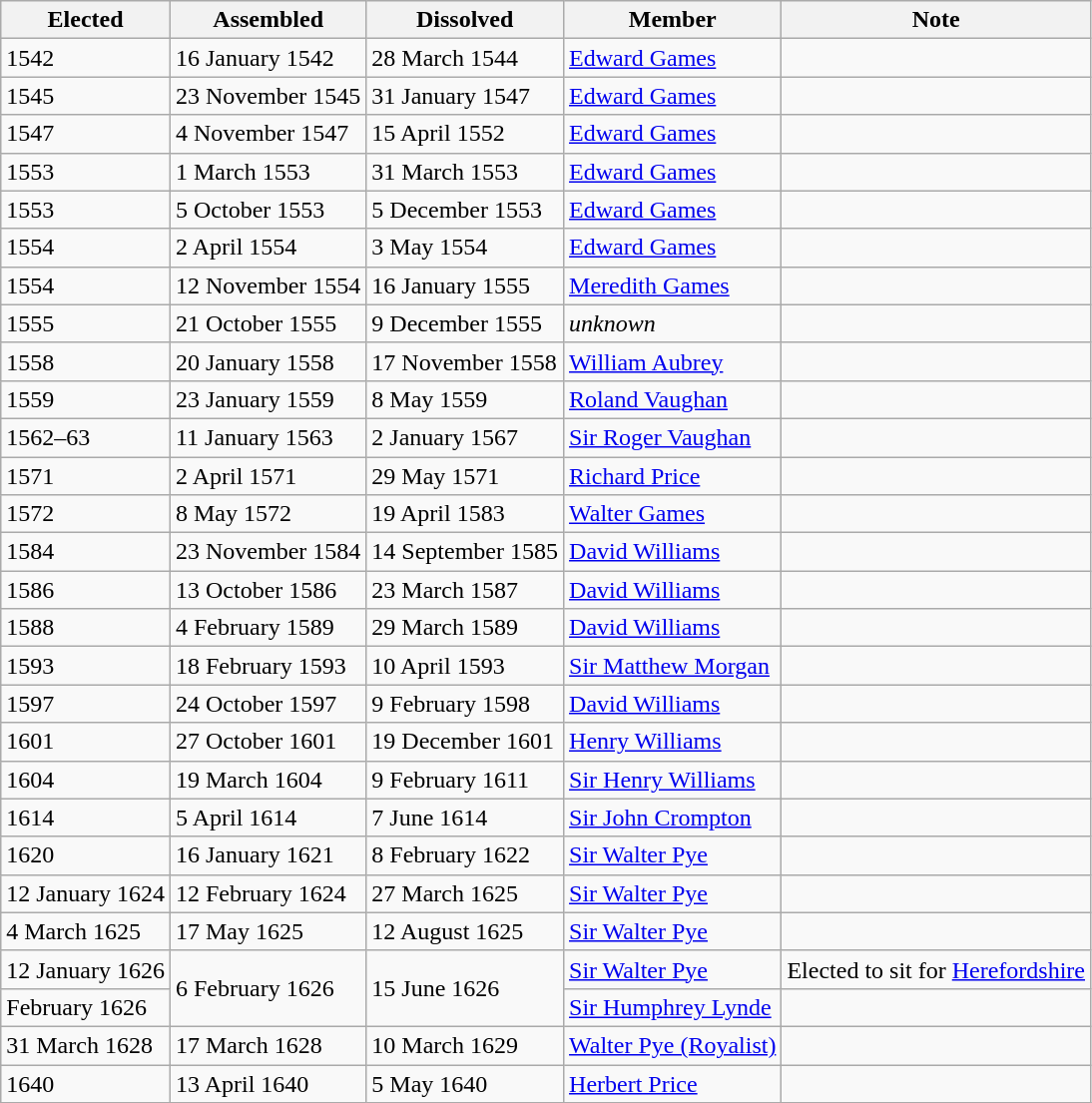<table class="wikitable">
<tr>
<th>Elected</th>
<th>Assembled</th>
<th>Dissolved</th>
<th>Member</th>
<th>Note</th>
</tr>
<tr>
<td>1542</td>
<td>16 January 1542</td>
<td>28 March 1544</td>
<td><a href='#'>Edward Games</a></td>
<td></td>
</tr>
<tr>
<td>1545</td>
<td>23 November 1545</td>
<td>31 January 1547</td>
<td><a href='#'>Edward Games</a></td>
<td></td>
</tr>
<tr>
<td>1547</td>
<td>4 November 1547</td>
<td>15 April 1552</td>
<td><a href='#'>Edward Games</a></td>
<td></td>
</tr>
<tr>
<td>1553</td>
<td>1 March 1553</td>
<td>31 March 1553</td>
<td><a href='#'>Edward Games</a></td>
<td></td>
</tr>
<tr>
<td>1553</td>
<td>5 October 1553</td>
<td>5 December 1553</td>
<td><a href='#'>Edward Games</a></td>
<td></td>
</tr>
<tr>
<td>1554</td>
<td>2 April 1554</td>
<td>3 May 1554</td>
<td><a href='#'>Edward Games</a></td>
<td></td>
</tr>
<tr>
<td>1554</td>
<td>12 November 1554</td>
<td>16 January 1555</td>
<td><a href='#'>Meredith Games</a></td>
<td></td>
</tr>
<tr>
<td>1555</td>
<td>21 October 1555</td>
<td>9 December 1555</td>
<td><em>unknown</em></td>
<td></td>
</tr>
<tr>
<td>1558</td>
<td>20 January 1558</td>
<td>17 November 1558</td>
<td><a href='#'>William Aubrey</a></td>
<td></td>
</tr>
<tr>
<td>1559</td>
<td>23 January 1559</td>
<td>8 May 1559</td>
<td><a href='#'>Roland Vaughan</a></td>
<td></td>
</tr>
<tr>
<td>1562–63</td>
<td>11 January 1563</td>
<td>2 January 1567</td>
<td><a href='#'>Sir Roger Vaughan</a></td>
<td></td>
</tr>
<tr>
<td>1571</td>
<td>2 April 1571</td>
<td>29 May 1571</td>
<td><a href='#'>Richard Price</a></td>
<td></td>
</tr>
<tr>
<td>1572</td>
<td>8 May 1572</td>
<td>19 April 1583</td>
<td><a href='#'>Walter Games</a></td>
<td></td>
</tr>
<tr>
<td>1584</td>
<td>23 November 1584</td>
<td>14 September 1585</td>
<td><a href='#'>David Williams</a></td>
<td></td>
</tr>
<tr>
<td>1586</td>
<td>13 October 1586</td>
<td>23 March 1587</td>
<td><a href='#'>David Williams</a></td>
<td></td>
</tr>
<tr>
<td>1588</td>
<td>4 February 1589</td>
<td>29 March 1589</td>
<td><a href='#'>David Williams</a></td>
<td></td>
</tr>
<tr>
<td>1593</td>
<td>18 February 1593</td>
<td>10 April 1593</td>
<td><a href='#'>Sir Matthew Morgan</a></td>
<td></td>
</tr>
<tr>
<td>1597</td>
<td>24 October 1597</td>
<td>9 February 1598</td>
<td><a href='#'>David Williams</a></td>
<td></td>
</tr>
<tr>
<td>1601</td>
<td>27 October 1601</td>
<td>19 December 1601</td>
<td><a href='#'>Henry Williams</a></td>
<td></td>
</tr>
<tr>
<td>1604</td>
<td>19 March 1604</td>
<td>9 February 1611</td>
<td><a href='#'>Sir Henry Williams</a></td>
<td></td>
</tr>
<tr>
<td>1614</td>
<td>5 April 1614</td>
<td>7 June 1614</td>
<td><a href='#'>Sir John Crompton</a></td>
<td></td>
</tr>
<tr>
<td>1620</td>
<td>16 January 1621</td>
<td>8 February 1622</td>
<td><a href='#'>Sir Walter Pye</a></td>
<td></td>
</tr>
<tr>
<td>12 January 1624</td>
<td>12 February 1624</td>
<td>27 March 1625</td>
<td><a href='#'>Sir Walter Pye</a></td>
<td></td>
</tr>
<tr>
<td>4 March 1625</td>
<td>17 May 1625</td>
<td>12 August 1625</td>
<td><a href='#'>Sir Walter Pye</a></td>
<td></td>
</tr>
<tr>
<td>12 January 1626</td>
<td rowspan="2">6 February 1626</td>
<td rowspan="2">15 June 1626</td>
<td><a href='#'>Sir Walter Pye</a></td>
<td>Elected to sit for <a href='#'>Herefordshire</a></td>
</tr>
<tr>
<td>February 1626</td>
<td><a href='#'>Sir Humphrey Lynde</a></td>
<td></td>
</tr>
<tr>
<td>31 March 1628</td>
<td>17 March 1628</td>
<td>10 March 1629</td>
<td><a href='#'>Walter Pye (Royalist)</a></td>
<td></td>
</tr>
<tr>
<td>1640</td>
<td>13 April 1640</td>
<td>5 May 1640</td>
<td><a href='#'>Herbert Price</a></td>
<td></td>
</tr>
<tr>
</tr>
</table>
